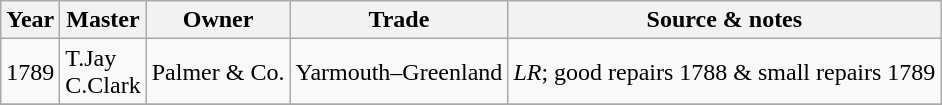<table class=" wikitable">
<tr>
<th>Year</th>
<th>Master</th>
<th>Owner</th>
<th>Trade</th>
<th>Source & notes</th>
</tr>
<tr>
<td>1789</td>
<td>T.Jay<br>C.Clark</td>
<td>Palmer & Co.</td>
<td>Yarmouth–Greenland</td>
<td><em>LR</em>; good repairs 1788 & small repairs 1789</td>
</tr>
<tr>
</tr>
</table>
